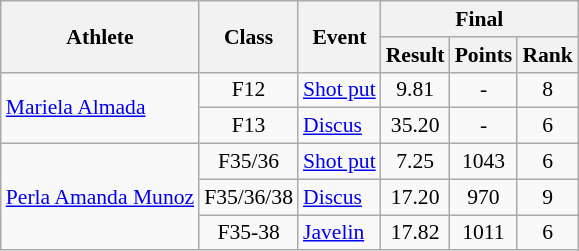<table class=wikitable style="font-size:90%">
<tr>
<th rowspan="2">Athlete</th>
<th rowspan="2">Class</th>
<th rowspan="2">Event</th>
<th colspan="3">Final</th>
</tr>
<tr>
<th>Result</th>
<th>Points</th>
<th>Rank</th>
</tr>
<tr>
<td rowspan="2"><a href='#'>Mariela Almada</a></td>
<td style="text-align:center;">F12</td>
<td><a href='#'>Shot put</a></td>
<td style="text-align:center;">9.81</td>
<td style="text-align:center;">-</td>
<td style="text-align:center;">8</td>
</tr>
<tr>
<td style="text-align:center;">F13</td>
<td><a href='#'>Discus</a></td>
<td style="text-align:center;">35.20</td>
<td style="text-align:center;">-</td>
<td style="text-align:center;">6</td>
</tr>
<tr>
<td rowspan="3"><a href='#'>Perla Amanda Munoz</a></td>
<td style="text-align:center;">F35/36</td>
<td><a href='#'>Shot put</a></td>
<td style="text-align:center;">7.25</td>
<td style="text-align:center;">1043</td>
<td style="text-align:center;">6</td>
</tr>
<tr>
<td style="text-align:center;">F35/36/38</td>
<td><a href='#'>Discus</a></td>
<td style="text-align:center;">17.20</td>
<td style="text-align:center;">970</td>
<td style="text-align:center;">9</td>
</tr>
<tr>
<td style="text-align:center;">F35-38</td>
<td><a href='#'>Javelin</a></td>
<td style="text-align:center;">17.82</td>
<td style="text-align:center;">1011</td>
<td style="text-align:center;">6</td>
</tr>
</table>
